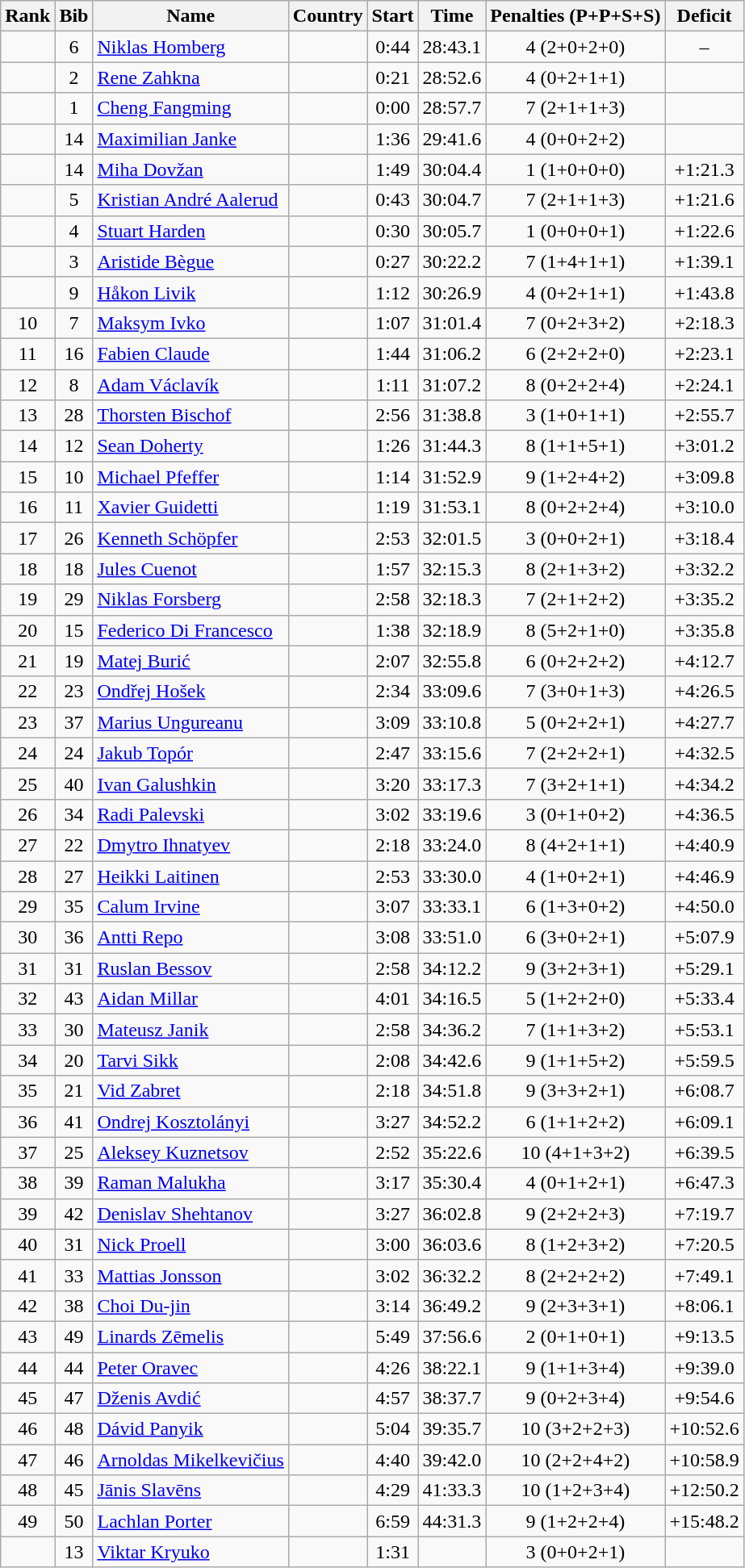<table class="wikitable sortable" style="text-align:center">
<tr>
<th>Rank</th>
<th>Bib</th>
<th>Name</th>
<th>Country</th>
<th>Start</th>
<th>Time</th>
<th data-sort-type=number>Penalties (P+P+S+S)</th>
<th>Deficit</th>
</tr>
<tr>
<td></td>
<td>6</td>
<td align=left><a href='#'>Niklas Homberg</a></td>
<td align=left></td>
<td>0:44</td>
<td>28:43.1</td>
<td>4 (2+0+2+0)</td>
<td>–</td>
</tr>
<tr>
<td></td>
<td>2</td>
<td align=left><a href='#'>Rene Zahkna</a></td>
<td align=left></td>
<td>0:21</td>
<td>28:52.6</td>
<td>4 (0+2+1+1)</td>
<td></td>
</tr>
<tr>
<td></td>
<td>1</td>
<td align=left><a href='#'>Cheng Fangming</a></td>
<td align=left></td>
<td>0:00</td>
<td>28:57.7</td>
<td>7 (2+1+1+3)</td>
<td></td>
</tr>
<tr>
<td></td>
<td>14</td>
<td align=left><a href='#'>Maximilian Janke</a></td>
<td align=left></td>
<td>1:36</td>
<td>29:41.6</td>
<td>4 (0+0+2+2)</td>
<td></td>
</tr>
<tr>
<td></td>
<td>14</td>
<td align=left><a href='#'>Miha Dovžan</a></td>
<td align=left></td>
<td>1:49</td>
<td>30:04.4</td>
<td>1 (1+0+0+0)</td>
<td>+1:21.3</td>
</tr>
<tr>
<td></td>
<td>5</td>
<td align=left><a href='#'>Kristian André Aalerud</a></td>
<td align=left></td>
<td>0:43</td>
<td>30:04.7</td>
<td>7 (2+1+1+3)</td>
<td>+1:21.6</td>
</tr>
<tr>
<td></td>
<td>4</td>
<td align=left><a href='#'>Stuart Harden</a></td>
<td align=left></td>
<td>0:30</td>
<td>30:05.7</td>
<td>1 (0+0+0+1)</td>
<td>+1:22.6</td>
</tr>
<tr>
<td></td>
<td>3</td>
<td align=left><a href='#'>Aristide Bègue</a></td>
<td align=left></td>
<td>0:27</td>
<td>30:22.2</td>
<td>7 (1+4+1+1)</td>
<td>+1:39.1</td>
</tr>
<tr>
<td></td>
<td>9</td>
<td align=left><a href='#'>Håkon Livik</a></td>
<td align=left></td>
<td>1:12</td>
<td>30:26.9</td>
<td>4 (0+2+1+1)</td>
<td>+1:43.8</td>
</tr>
<tr>
<td>10</td>
<td>7</td>
<td align=left><a href='#'>Maksym Ivko</a></td>
<td align=left></td>
<td>1:07</td>
<td>31:01.4</td>
<td>7 (0+2+3+2)</td>
<td>+2:18.3</td>
</tr>
<tr>
<td>11</td>
<td>16</td>
<td align=left><a href='#'>Fabien Claude</a></td>
<td align=left></td>
<td>1:44</td>
<td>31:06.2</td>
<td>6 (2+2+2+0)</td>
<td>+2:23.1</td>
</tr>
<tr>
<td>12</td>
<td>8</td>
<td align=left><a href='#'>Adam Václavík</a></td>
<td align=left></td>
<td>1:11</td>
<td>31:07.2</td>
<td>8 (0+2+2+4)</td>
<td>+2:24.1</td>
</tr>
<tr>
<td>13</td>
<td>28</td>
<td align=left><a href='#'>Thorsten Bischof</a></td>
<td align=left></td>
<td>2:56</td>
<td>31:38.8</td>
<td>3 (1+0+1+1)</td>
<td>+2:55.7</td>
</tr>
<tr>
<td>14</td>
<td>12</td>
<td align=left><a href='#'>Sean Doherty</a></td>
<td align=left></td>
<td>1:26</td>
<td>31:44.3</td>
<td>8 (1+1+5+1)</td>
<td>+3:01.2</td>
</tr>
<tr>
<td>15</td>
<td>10</td>
<td align=left><a href='#'>Michael Pfeffer</a></td>
<td align=left></td>
<td>1:14</td>
<td>31:52.9</td>
<td>9 (1+2+4+2)</td>
<td>+3:09.8</td>
</tr>
<tr>
<td>16</td>
<td>11</td>
<td align=left><a href='#'>Xavier Guidetti</a></td>
<td align=left></td>
<td>1:19</td>
<td>31:53.1</td>
<td>8 (0+2+2+4)</td>
<td>+3:10.0</td>
</tr>
<tr>
<td>17</td>
<td>26</td>
<td align=left><a href='#'>Kenneth Schöpfer</a></td>
<td align=left></td>
<td>2:53</td>
<td>32:01.5</td>
<td>3 (0+0+2+1)</td>
<td>+3:18.4</td>
</tr>
<tr>
<td>18</td>
<td>18</td>
<td align=left><a href='#'>Jules Cuenot</a></td>
<td align=left></td>
<td>1:57</td>
<td>32:15.3</td>
<td>8 (2+1+3+2)</td>
<td>+3:32.2</td>
</tr>
<tr>
<td>19</td>
<td>29</td>
<td align=left><a href='#'>Niklas Forsberg</a></td>
<td align=left></td>
<td>2:58</td>
<td>32:18.3</td>
<td>7 (2+1+2+2)</td>
<td>+3:35.2</td>
</tr>
<tr>
<td>20</td>
<td>15</td>
<td align=left><a href='#'>Federico Di Francesco</a></td>
<td align=left></td>
<td>1:38</td>
<td>32:18.9</td>
<td>8 (5+2+1+0)</td>
<td>+3:35.8</td>
</tr>
<tr>
<td>21</td>
<td>19</td>
<td align=left><a href='#'>Matej Burić</a></td>
<td align=left></td>
<td>2:07</td>
<td>32:55.8</td>
<td>6 (0+2+2+2)</td>
<td>+4:12.7</td>
</tr>
<tr>
<td>22</td>
<td>23</td>
<td align=left><a href='#'>Ondřej Hošek</a></td>
<td align=left></td>
<td>2:34</td>
<td>33:09.6</td>
<td>7 (3+0+1+3)</td>
<td>+4:26.5</td>
</tr>
<tr>
<td>23</td>
<td>37</td>
<td align=left><a href='#'>Marius Ungureanu</a></td>
<td align=left></td>
<td>3:09</td>
<td>33:10.8</td>
<td>5 (0+2+2+1)</td>
<td>+4:27.7</td>
</tr>
<tr>
<td>24</td>
<td>24</td>
<td align=left><a href='#'>Jakub Topór</a></td>
<td align=left></td>
<td>2:47</td>
<td>33:15.6</td>
<td>7 (2+2+2+1)</td>
<td>+4:32.5</td>
</tr>
<tr>
<td>25</td>
<td>40</td>
<td align=left><a href='#'>Ivan Galushkin</a></td>
<td align=left></td>
<td>3:20</td>
<td>33:17.3</td>
<td>7 (3+2+1+1)</td>
<td>+4:34.2</td>
</tr>
<tr>
<td>26</td>
<td>34</td>
<td align=left><a href='#'>Radi Palevski</a></td>
<td align=left></td>
<td>3:02</td>
<td>33:19.6</td>
<td>3 (0+1+0+2)</td>
<td>+4:36.5</td>
</tr>
<tr>
<td>27</td>
<td>22</td>
<td align=left><a href='#'>Dmytro Ihnatyev</a></td>
<td align=left></td>
<td>2:18</td>
<td>33:24.0</td>
<td>8 (4+2+1+1)</td>
<td>+4:40.9</td>
</tr>
<tr>
<td>28</td>
<td>27</td>
<td align=left><a href='#'>Heikki Laitinen</a></td>
<td align=left></td>
<td>2:53</td>
<td>33:30.0</td>
<td>4 (1+0+2+1)</td>
<td>+4:46.9</td>
</tr>
<tr>
<td>29</td>
<td>35</td>
<td align=left><a href='#'>Calum Irvine</a></td>
<td align=left></td>
<td>3:07</td>
<td>33:33.1</td>
<td>6 (1+3+0+2)</td>
<td>+4:50.0</td>
</tr>
<tr>
<td>30</td>
<td>36</td>
<td align=left><a href='#'>Antti Repo</a></td>
<td align=left></td>
<td>3:08</td>
<td>33:51.0</td>
<td>6 (3+0+2+1)</td>
<td>+5:07.9</td>
</tr>
<tr>
<td>31</td>
<td>31</td>
<td align=left><a href='#'>Ruslan Bessov</a></td>
<td align=left></td>
<td>2:58</td>
<td>34:12.2</td>
<td>9 (3+2+3+1)</td>
<td>+5:29.1</td>
</tr>
<tr>
<td>32</td>
<td>43</td>
<td align=left><a href='#'>Aidan Millar</a></td>
<td align=left></td>
<td>4:01</td>
<td>34:16.5</td>
<td>5 (1+2+2+0)</td>
<td>+5:33.4</td>
</tr>
<tr>
<td>33</td>
<td>30</td>
<td align=left><a href='#'>Mateusz Janik</a></td>
<td align=left></td>
<td>2:58</td>
<td>34:36.2</td>
<td>7 (1+1+3+2)</td>
<td>+5:53.1</td>
</tr>
<tr>
<td>34</td>
<td>20</td>
<td align=left><a href='#'>Tarvi Sikk</a></td>
<td align=left></td>
<td>2:08</td>
<td>34:42.6</td>
<td>9 (1+1+5+2)</td>
<td>+5:59.5</td>
</tr>
<tr>
<td>35</td>
<td>21</td>
<td align=left><a href='#'>Vid Zabret</a></td>
<td align=left></td>
<td>2:18</td>
<td>34:51.8</td>
<td>9 (3+3+2+1)</td>
<td>+6:08.7</td>
</tr>
<tr>
<td>36</td>
<td>41</td>
<td align=left><a href='#'>Ondrej Kosztolányi</a></td>
<td align=left></td>
<td>3:27</td>
<td>34:52.2</td>
<td>6 (1+1+2+2)</td>
<td>+6:09.1</td>
</tr>
<tr>
<td>37</td>
<td>25</td>
<td align=left><a href='#'>Aleksey Kuznetsov</a></td>
<td align=left></td>
<td>2:52</td>
<td>35:22.6</td>
<td>10 (4+1+3+2)</td>
<td>+6:39.5</td>
</tr>
<tr>
<td>38</td>
<td>39</td>
<td align=left><a href='#'>Raman Malukha</a></td>
<td align=left></td>
<td>3:17</td>
<td>35:30.4</td>
<td>4 (0+1+2+1)</td>
<td>+6:47.3</td>
</tr>
<tr>
<td>39</td>
<td>42</td>
<td align=left><a href='#'>Denislav Shehtanov</a></td>
<td align=left></td>
<td>3:27</td>
<td>36:02.8</td>
<td>9 (2+2+2+3)</td>
<td>+7:19.7</td>
</tr>
<tr>
<td>40</td>
<td>31</td>
<td align=left><a href='#'>Nick Proell</a></td>
<td align=left></td>
<td>3:00</td>
<td>36:03.6</td>
<td>8 (1+2+3+2)</td>
<td>+7:20.5</td>
</tr>
<tr>
<td>41</td>
<td>33</td>
<td align=left><a href='#'>Mattias Jonsson</a></td>
<td align=left></td>
<td>3:02</td>
<td>36:32.2</td>
<td>8 (2+2+2+2)</td>
<td>+7:49.1</td>
</tr>
<tr>
<td>42</td>
<td>38</td>
<td align=left><a href='#'>Choi Du-jin</a></td>
<td align=left></td>
<td>3:14</td>
<td>36:49.2</td>
<td>9 (2+3+3+1)</td>
<td>+8:06.1</td>
</tr>
<tr>
<td>43</td>
<td>49</td>
<td align=left><a href='#'>Linards Zēmelis</a></td>
<td align=left></td>
<td>5:49</td>
<td>37:56.6</td>
<td>2 (0+1+0+1)</td>
<td>+9:13.5</td>
</tr>
<tr>
<td>44</td>
<td>44</td>
<td align=left><a href='#'>Peter Oravec</a></td>
<td align=left></td>
<td>4:26</td>
<td>38:22.1</td>
<td>9 (1+1+3+4)</td>
<td>+9:39.0</td>
</tr>
<tr>
<td>45</td>
<td>47</td>
<td align=left><a href='#'>Dženis Avdić</a></td>
<td align=left></td>
<td>4:57</td>
<td>38:37.7</td>
<td>9 (0+2+3+4)</td>
<td>+9:54.6</td>
</tr>
<tr>
<td>46</td>
<td>48</td>
<td align=left><a href='#'>Dávid Panyik</a></td>
<td align=left></td>
<td>5:04</td>
<td>39:35.7</td>
<td>10 (3+2+2+3)</td>
<td>+10:52.6</td>
</tr>
<tr>
<td>47</td>
<td>46</td>
<td align=left><a href='#'>Arnoldas Mikelkevičius</a></td>
<td align=left></td>
<td>4:40</td>
<td>39:42.0</td>
<td>10 (2+2+4+2)</td>
<td>+10:58.9</td>
</tr>
<tr>
<td>48</td>
<td>45</td>
<td align=left><a href='#'>Jānis Slavēns</a></td>
<td align=left></td>
<td>4:29</td>
<td>41:33.3</td>
<td>10 (1+2+3+4)</td>
<td>+12:50.2</td>
</tr>
<tr>
<td>49</td>
<td>50</td>
<td align=left><a href='#'>Lachlan Porter</a></td>
<td align=left></td>
<td>6:59</td>
<td>44:31.3</td>
<td>9 (1+2+2+4)</td>
<td>+15:48.2</td>
</tr>
<tr>
<td></td>
<td>13</td>
<td align=left><a href='#'>Viktar Kryuko</a></td>
<td align=left></td>
<td>1:31</td>
<td></td>
<td>3 (0+0+2+1)</td>
<td></td>
</tr>
</table>
